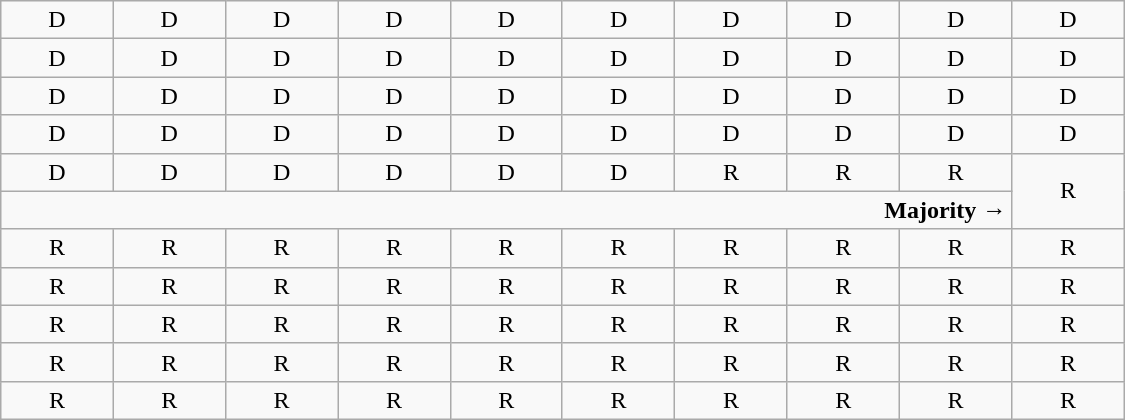<table class="wikitable" style="text-align:center" width=750px>
<tr>
<td>D</td>
<td>D</td>
<td>D</td>
<td>D</td>
<td>D</td>
<td>D</td>
<td>D</td>
<td>D</td>
<td>D</td>
<td>D</td>
</tr>
<tr>
<td width=10%  >D</td>
<td width=10%  >D</td>
<td width=10%  >D</td>
<td width=10%  >D</td>
<td width=10%  >D</td>
<td width=10%  >D</td>
<td width=10%  >D</td>
<td width=10%  >D</td>
<td width=10%  >D</td>
<td width=10%  >D</td>
</tr>
<tr>
<td>D</td>
<td>D</td>
<td>D</td>
<td>D</td>
<td>D</td>
<td>D</td>
<td>D<br></td>
<td>D<br></td>
<td>D<br></td>
<td>D<br></td>
</tr>
<tr>
<td>D<br></td>
<td>D<br></td>
<td>D<br></td>
<td>D<br></td>
<td>D<br></td>
<td>D<br></td>
<td>D<br></td>
<td>D<br></td>
<td>D<br></td>
<td>D<br></td>
</tr>
<tr>
<td>D<br></td>
<td>D<br></td>
<td>D<br></td>
<td>D<br></td>
<td>D<br></td>
<td>D<br></td>
<td>R<br></td>
<td>R<br></td>
<td>R<br></td>
<td rowspan=2 >R<br></td>
</tr>
<tr>
<td colspan=9 align=right><strong>Majority →</strong></td>
</tr>
<tr>
<td>R</td>
<td>R<br></td>
<td>R<br></td>
<td>R<br></td>
<td>R<br></td>
<td>R<br></td>
<td>R<br></td>
<td>R<br></td>
<td>R<br></td>
<td>R<br></td>
</tr>
<tr>
<td>R</td>
<td>R</td>
<td>R</td>
<td>R</td>
<td>R</td>
<td>R</td>
<td>R</td>
<td>R</td>
<td>R</td>
<td>R</td>
</tr>
<tr>
<td>R</td>
<td>R</td>
<td>R</td>
<td>R</td>
<td>R</td>
<td>R</td>
<td>R</td>
<td>R</td>
<td>R</td>
<td>R</td>
</tr>
<tr>
<td>R</td>
<td>R</td>
<td>R</td>
<td>R</td>
<td>R</td>
<td>R</td>
<td>R</td>
<td>R</td>
<td>R</td>
<td>R</td>
</tr>
<tr>
<td>R</td>
<td>R</td>
<td>R</td>
<td>R</td>
<td>R</td>
<td>R</td>
<td>R</td>
<td>R</td>
<td>R</td>
<td>R</td>
</tr>
</table>
